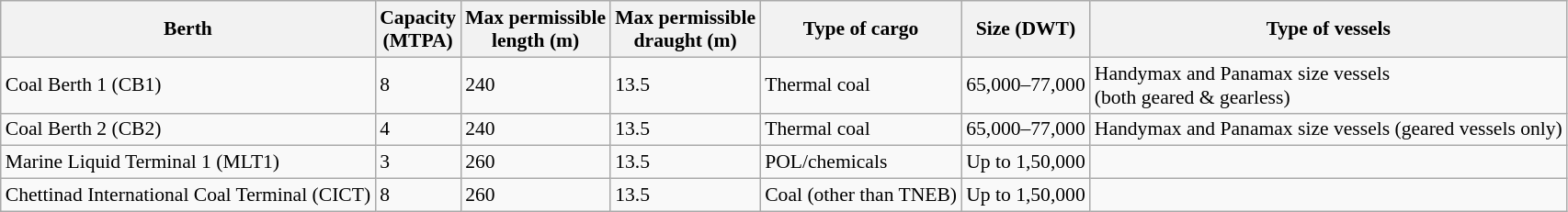<table class="wikitable" style="font-size: 90%">
<tr>
<th>Berth</th>
<th>Capacity<br>(MTPA)</th>
<th>Max permissible<br>length (m)</th>
<th>Max permissible<br>draught (m)</th>
<th>Type of cargo</th>
<th>Size (DWT)</th>
<th>Type of vessels</th>
</tr>
<tr>
<td>Coal Berth 1 (CB1)</td>
<td>8</td>
<td>240</td>
<td>13.5</td>
<td>Thermal coal</td>
<td>65,000–77,000</td>
<td>Handymax and Panamax size vessels<br>(both geared & gearless)</td>
</tr>
<tr>
<td>Coal Berth 2 (CB2)</td>
<td>4</td>
<td>240</td>
<td>13.5</td>
<td>Thermal coal</td>
<td>65,000–77,000</td>
<td>Handymax and Panamax size vessels (geared vessels only)</td>
</tr>
<tr>
<td>Marine Liquid Terminal 1 (MLT1)</td>
<td>3</td>
<td>260</td>
<td>13.5</td>
<td>POL/chemicals</td>
<td>Up to 1,50,000</td>
<td></td>
</tr>
<tr>
<td>Chettinad International Coal Terminal (CICT)</td>
<td>8</td>
<td>260</td>
<td>13.5</td>
<td>Coal (other than TNEB)</td>
<td>Up to 1,50,000</td>
<td></td>
</tr>
</table>
